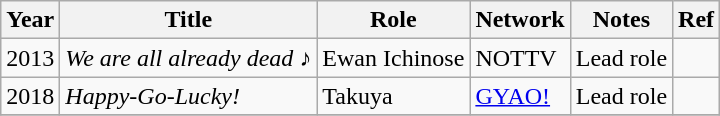<table class="wikitable">
<tr>
<th>Year</th>
<th>Title</th>
<th>Role</th>
<th>Network</th>
<th>Notes</th>
<th>Ref</th>
</tr>
<tr>
<td>2013</td>
<td><em>We are all already dead ♪</em></td>
<td>Ewan Ichinose</td>
<td>NOTTV</td>
<td>Lead role</td>
<td></td>
</tr>
<tr>
<td>2018</td>
<td><em>Happy-Go-Lucky!</em></td>
<td>Takuya</td>
<td><a href='#'>GYAO!</a></td>
<td>Lead role</td>
<td></td>
</tr>
<tr>
</tr>
</table>
